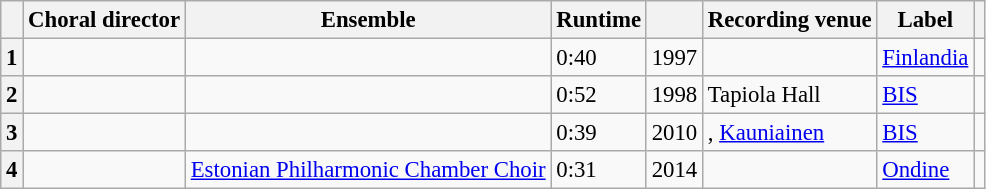<table class="wikitable" style="margin-right:0; font-size:95%">
<tr>
<th scope="col"></th>
<th scope=col>Choral director</th>
<th scope=col>Ensemble</th>
<th scope=col>Runtime</th>
<th scope=col></th>
<th scope=col>Recording venue</th>
<th scope=col>Label</th>
<th scope=col class="unsortable"></th>
</tr>
<tr>
<th scope="row">1</th>
<td></td>
<td></td>
<td>0:40</td>
<td>1997</td>
<td></td>
<td><a href='#'>Finlandia</a></td>
<td></td>
</tr>
<tr>
<th scope="row">2</th>
<td></td>
<td></td>
<td>0:52</td>
<td>1998</td>
<td>Tapiola Hall</td>
<td><a href='#'>BIS</a></td>
<td></td>
</tr>
<tr>
<th scope="row">3</th>
<td></td>
<td></td>
<td>0:39</td>
<td>2010</td>
<td>, <a href='#'>Kauniainen</a></td>
<td><a href='#'>BIS</a></td>
<td></td>
</tr>
<tr>
<th scope="row">4</th>
<td></td>
<td><a href='#'>Estonian Philharmonic Chamber Choir</a></td>
<td>0:31</td>
<td>2014</td>
<td></td>
<td><a href='#'>Ondine</a></td>
<td></td>
</tr>
</table>
